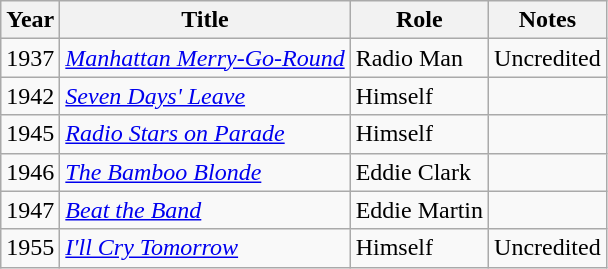<table class="wikitable">
<tr>
<th>Year</th>
<th>Title</th>
<th>Role</th>
<th>Notes</th>
</tr>
<tr>
<td>1937</td>
<td><em><a href='#'>Manhattan Merry-Go-Round</a></em></td>
<td>Radio Man</td>
<td>Uncredited</td>
</tr>
<tr>
<td>1942</td>
<td><em><a href='#'>Seven Days' Leave</a></em></td>
<td>Himself</td>
<td></td>
</tr>
<tr>
<td>1945</td>
<td><em><a href='#'>Radio Stars on Parade</a></em></td>
<td>Himself</td>
<td></td>
</tr>
<tr>
<td>1946</td>
<td><em><a href='#'>The Bamboo Blonde</a></em></td>
<td>Eddie Clark</td>
<td></td>
</tr>
<tr>
<td>1947</td>
<td><em><a href='#'>Beat the Band</a></em></td>
<td>Eddie Martin</td>
<td></td>
</tr>
<tr>
<td>1955</td>
<td><em><a href='#'>I'll Cry Tomorrow</a></em></td>
<td>Himself</td>
<td>Uncredited</td>
</tr>
</table>
